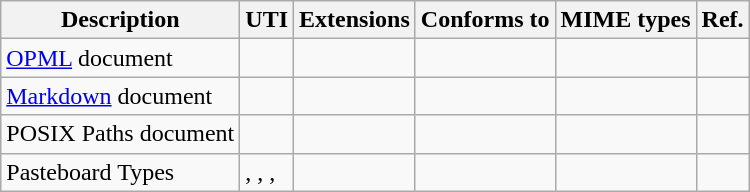<table class="wikitable sortable sort-under">
<tr>
<th>Description</th>
<th>UTI</th>
<th>Extensions</th>
<th>Conforms to</th>
<th>MIME types</th>
<th>Ref.</th>
</tr>
<tr>
<td><a href='#'>OPML</a> document</td>
<td></td>
<td></td>
<td></td>
<td></td>
<td></td>
</tr>
<tr>
<td><a href='#'>Markdown</a> document</td>
<td></td>
<td></td>
<td></td>
<td></td>
<td></td>
</tr>
<tr>
<td>POSIX Paths document</td>
<td></td>
<td></td>
<td></td>
<td></td>
<td></td>
</tr>
<tr>
<td>Pasteboard Types</td>
<td>, , , </td>
<td></td>
<td></td>
<td></td>
<td></td>
</tr>
</table>
